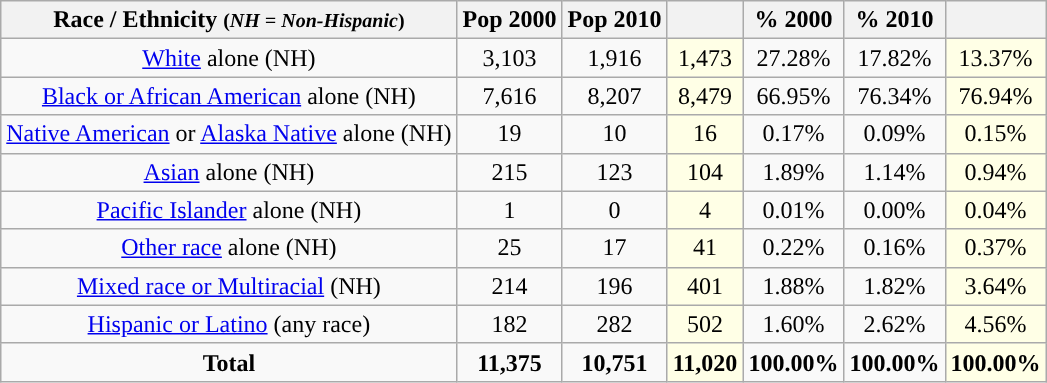<table class="wikitable" style="text-align:center;">
<tr>
<th>Race / Ethnicity <small>(<em>NH = Non-Hispanic</em>)</small></th>
<th>Pop 2000</th>
<th>Pop 2010</th>
<th></th>
<th>% 2000</th>
<th>% 2010</th>
<th></th>
</tr>
<tr>
<td><a href='#'>White</a> alone (NH)</td>
<td>3,103</td>
<td>1,916</td>
<td style='background: #ffffe6;'>1,473</td>
<td>27.28%</td>
<td>17.82%</td>
<td style='background: #ffffe6;'>13.37%</td>
</tr>
<tr>
<td><a href='#'>Black or African American</a> alone (NH)</td>
<td>7,616</td>
<td>8,207</td>
<td style='background: #ffffe6;'>8,479</td>
<td>66.95%</td>
<td>76.34%</td>
<td style='background: #ffffe6;'>76.94%</td>
</tr>
<tr>
<td><a href='#'>Native American</a> or <a href='#'>Alaska Native</a> alone (NH)</td>
<td>19</td>
<td>10</td>
<td style='background: #ffffe6;'>16</td>
<td>0.17%</td>
<td>0.09%</td>
<td style='background: #ffffe6;'>0.15%</td>
</tr>
<tr>
<td><a href='#'>Asian</a> alone (NH)</td>
<td>215</td>
<td>123</td>
<td style='background: #ffffe6;'>104</td>
<td>1.89%</td>
<td>1.14%</td>
<td style='background: #ffffe6;'>0.94%</td>
</tr>
<tr>
<td><a href='#'>Pacific Islander</a> alone (NH)</td>
<td>1</td>
<td>0</td>
<td style='background: #ffffe6;'>4</td>
<td>0.01%</td>
<td>0.00%</td>
<td style='background: #ffffe6;'>0.04%</td>
</tr>
<tr>
<td><a href='#'>Other race</a> alone (NH)</td>
<td>25</td>
<td>17</td>
<td style='background: #ffffe6;'>41</td>
<td>0.22%</td>
<td>0.16%</td>
<td style='background: #ffffe6;'>0.37%</td>
</tr>
<tr>
<td><a href='#'>Mixed race or Multiracial</a> (NH)</td>
<td>214</td>
<td>196</td>
<td style='background: #ffffe6;'>401</td>
<td>1.88%</td>
<td>1.82%</td>
<td style='background: #ffffe6;'>3.64%</td>
</tr>
<tr>
<td><a href='#'>Hispanic or Latino</a> (any race)</td>
<td>182</td>
<td>282</td>
<td style='background: #ffffe6;'>502</td>
<td>1.60%</td>
<td>2.62%</td>
<td style='background: #ffffe6;'>4.56%</td>
</tr>
<tr>
<td><strong>Total</strong></td>
<td><strong>11,375</strong></td>
<td><strong>10,751</strong></td>
<td style='background: #ffffe6;'><strong>11,020</strong></td>
<td><strong>100.00%</strong></td>
<td><strong>100.00%</strong></td>
<td style='background: #ffffe6;'><strong>100.00%</strong></td>
</tr>
</table>
